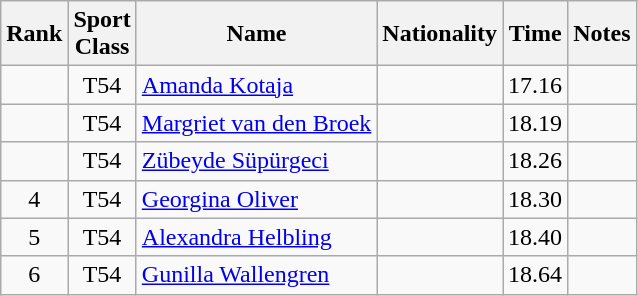<table class="wikitable sortable" style="text-align:center">
<tr>
<th>Rank</th>
<th>Sport<br>Class</th>
<th>Name</th>
<th>Nationality</th>
<th>Time</th>
<th>Notes</th>
</tr>
<tr>
<td></td>
<td>T54</td>
<td align=left><a href='#'>Amanda Kotaja</a></td>
<td align=left></td>
<td>17.16</td>
<td></td>
</tr>
<tr>
<td></td>
<td>T54</td>
<td align=left><a href='#'>Margriet van den Broek</a></td>
<td align=left></td>
<td>18.19</td>
<td></td>
</tr>
<tr>
<td></td>
<td>T54</td>
<td align=left><a href='#'>Zübeyde Süpürgeci</a></td>
<td align=left></td>
<td>18.26</td>
<td></td>
</tr>
<tr>
<td>4</td>
<td>T54</td>
<td align=left><a href='#'>Georgina Oliver</a></td>
<td align=left></td>
<td>18.30</td>
<td></td>
</tr>
<tr>
<td>5</td>
<td>T54</td>
<td align=left><a href='#'>Alexandra Helbling</a></td>
<td align=left></td>
<td>18.40</td>
<td></td>
</tr>
<tr>
<td>6</td>
<td>T54</td>
<td align=left><a href='#'>Gunilla Wallengren</a></td>
<td align=left></td>
<td>18.64</td>
<td></td>
</tr>
</table>
